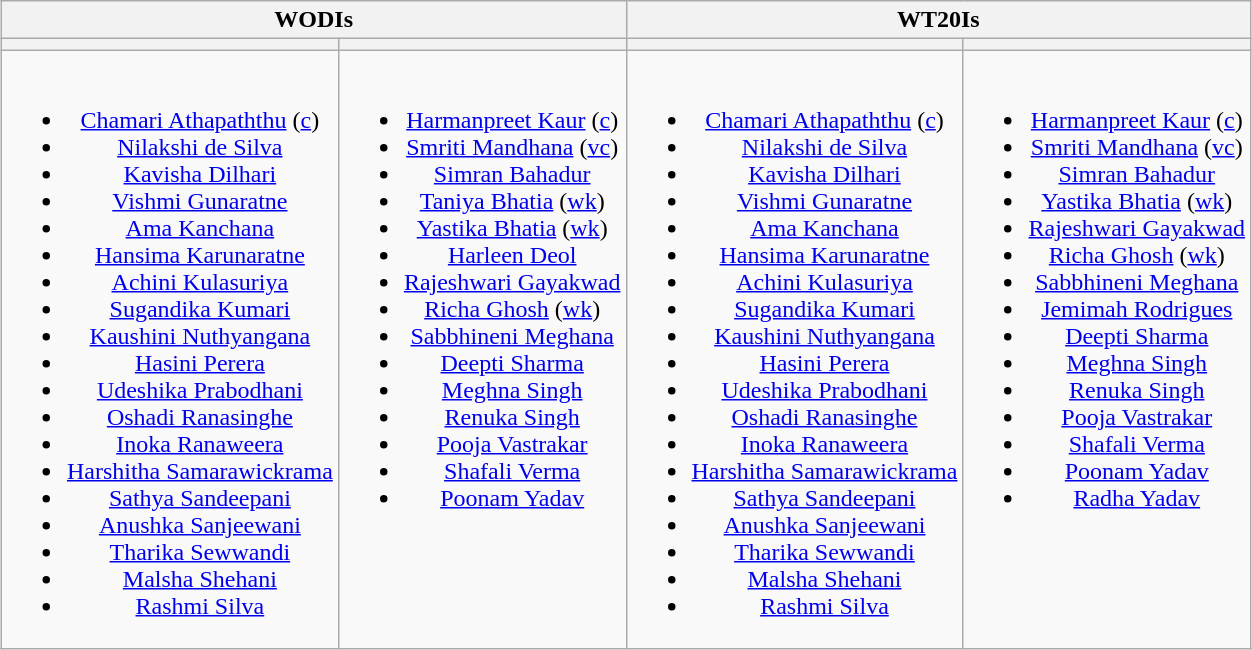<table class="wikitable" style="text-align:center; margin:auto">
<tr>
<th colspan=2>WODIs</th>
<th colspan=2>WT20Is</th>
</tr>
<tr>
<th></th>
<th></th>
<th></th>
<th></th>
</tr>
<tr style="vertical-align:top">
<td><br><ul><li><a href='#'>Chamari Athapaththu</a> (<a href='#'>c</a>)</li><li><a href='#'>Nilakshi de Silva</a></li><li><a href='#'>Kavisha Dilhari</a></li><li><a href='#'>Vishmi Gunaratne</a></li><li><a href='#'>Ama Kanchana</a></li><li><a href='#'>Hansima Karunaratne</a></li><li><a href='#'>Achini Kulasuriya</a></li><li><a href='#'>Sugandika Kumari</a></li><li><a href='#'>Kaushini Nuthyangana</a></li><li><a href='#'>Hasini Perera</a></li><li><a href='#'>Udeshika Prabodhani</a></li><li><a href='#'>Oshadi Ranasinghe</a></li><li><a href='#'>Inoka Ranaweera</a></li><li><a href='#'>Harshitha Samarawickrama</a></li><li><a href='#'>Sathya Sandeepani</a></li><li><a href='#'>Anushka Sanjeewani</a></li><li><a href='#'>Tharika Sewwandi</a></li><li><a href='#'>Malsha Shehani</a></li><li><a href='#'>Rashmi Silva</a></li></ul></td>
<td><br><ul><li><a href='#'>Harmanpreet Kaur</a> (<a href='#'>c</a>)</li><li><a href='#'>Smriti Mandhana</a> (<a href='#'>vc</a>)</li><li><a href='#'>Simran Bahadur</a></li><li><a href='#'>Taniya Bhatia</a> (<a href='#'>wk</a>)</li><li><a href='#'>Yastika Bhatia</a> (<a href='#'>wk</a>)</li><li><a href='#'>Harleen Deol</a></li><li><a href='#'>Rajeshwari Gayakwad</a></li><li><a href='#'>Richa Ghosh</a> (<a href='#'>wk</a>)</li><li><a href='#'>Sabbhineni Meghana</a></li><li><a href='#'>Deepti Sharma</a></li><li><a href='#'>Meghna Singh</a></li><li><a href='#'>Renuka Singh</a></li><li><a href='#'>Pooja Vastrakar</a></li><li><a href='#'>Shafali Verma</a></li><li><a href='#'>Poonam Yadav</a></li></ul></td>
<td><br><ul><li><a href='#'>Chamari Athapaththu</a> (<a href='#'>c</a>)</li><li><a href='#'>Nilakshi de Silva</a></li><li><a href='#'>Kavisha Dilhari</a></li><li><a href='#'>Vishmi Gunaratne</a></li><li><a href='#'>Ama Kanchana</a></li><li><a href='#'>Hansima Karunaratne</a></li><li><a href='#'>Achini Kulasuriya</a></li><li><a href='#'>Sugandika Kumari</a></li><li><a href='#'>Kaushini Nuthyangana</a></li><li><a href='#'>Hasini Perera</a></li><li><a href='#'>Udeshika Prabodhani</a></li><li><a href='#'>Oshadi Ranasinghe</a></li><li><a href='#'>Inoka Ranaweera</a></li><li><a href='#'>Harshitha Samarawickrama</a></li><li><a href='#'>Sathya Sandeepani</a></li><li><a href='#'>Anushka Sanjeewani</a></li><li><a href='#'>Tharika Sewwandi</a></li><li><a href='#'>Malsha Shehani</a></li><li><a href='#'>Rashmi Silva</a></li></ul></td>
<td><br><ul><li><a href='#'>Harmanpreet Kaur</a> (<a href='#'>c</a>)</li><li><a href='#'>Smriti Mandhana</a> (<a href='#'>vc</a>)</li><li><a href='#'>Simran Bahadur</a></li><li><a href='#'>Yastika Bhatia</a> (<a href='#'>wk</a>)</li><li><a href='#'>Rajeshwari Gayakwad</a></li><li><a href='#'>Richa Ghosh</a> (<a href='#'>wk</a>)</li><li><a href='#'>Sabbhineni Meghana</a></li><li><a href='#'>Jemimah Rodrigues</a></li><li><a href='#'>Deepti Sharma</a></li><li><a href='#'>Meghna Singh</a></li><li><a href='#'>Renuka Singh</a></li><li><a href='#'>Pooja Vastrakar</a></li><li><a href='#'>Shafali Verma</a></li><li><a href='#'>Poonam Yadav</a></li><li><a href='#'>Radha Yadav</a></li></ul></td>
</tr>
</table>
